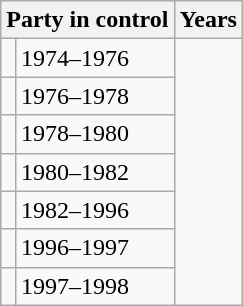<table class="wikitable">
<tr>
<th colspan="2">Party in control</th>
<th>Years</th>
</tr>
<tr>
<td></td>
<td>1974–1976</td>
</tr>
<tr>
<td></td>
<td>1976–1978</td>
</tr>
<tr>
<td></td>
<td>1978–1980</td>
</tr>
<tr>
<td></td>
<td>1980–1982</td>
</tr>
<tr>
<td></td>
<td>1982–1996</td>
</tr>
<tr>
<td></td>
<td>1996–1997</td>
</tr>
<tr>
<td></td>
<td>1997–1998</td>
</tr>
</table>
